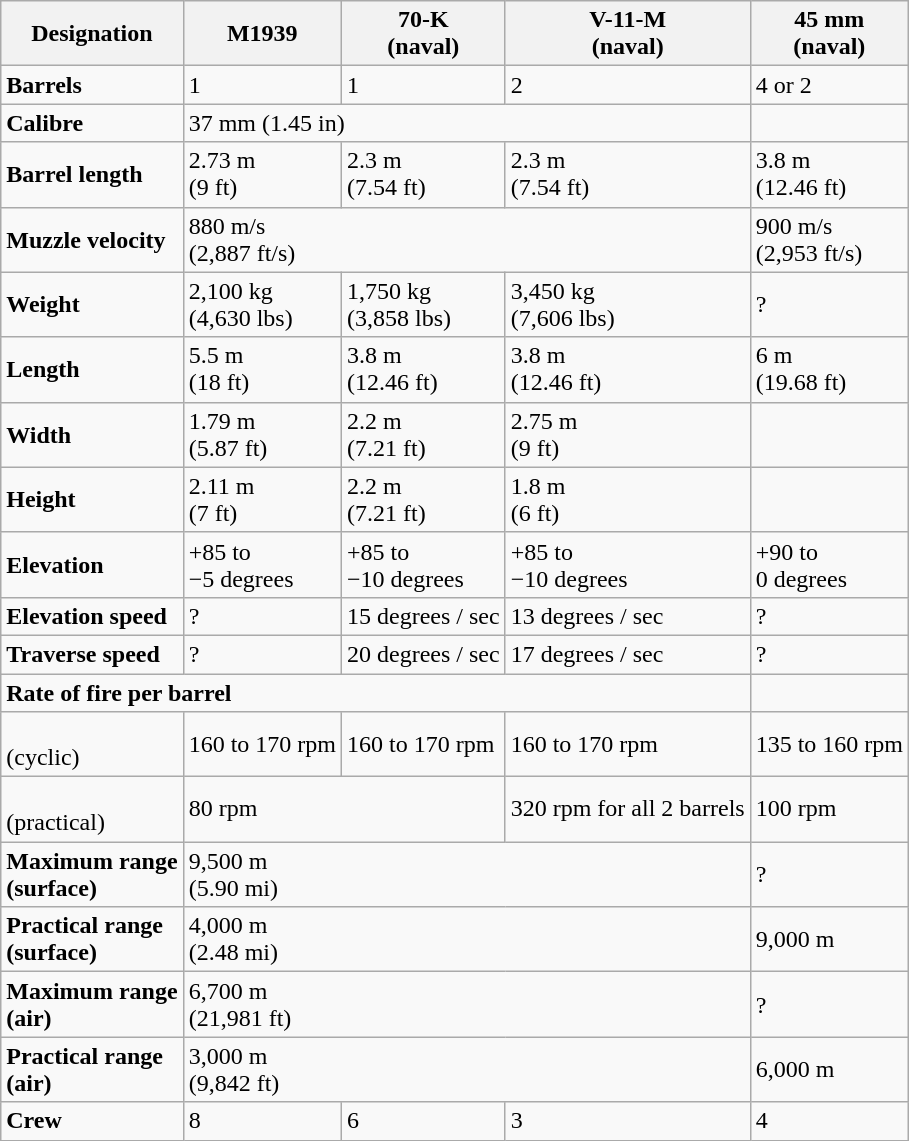<table class=wikitable>
<tr>
<th>Designation</th>
<th>M1939</th>
<th>70-K<br>(naval)</th>
<th>V-11-M<br>(naval)</th>
<th>45 mm<br>(naval)</th>
</tr>
<tr>
<td><strong>Barrels</strong></td>
<td>1</td>
<td>1</td>
<td>2</td>
<td>4 or 2</td>
</tr>
<tr>
<td><strong>Calibre</strong></td>
<td colspan=3>37 mm  (1.45 in)</td>
</tr>
<tr>
<td><strong>Barrel length</strong></td>
<td>2.73 m <br>(9 ft)</td>
<td>2.3 m <br>(7.54 ft)</td>
<td>2.3 m <br>(7.54 ft)</td>
<td>3.8 m <br>(12.46 ft)</td>
</tr>
<tr>
<td><strong>Muzzle velocity</strong></td>
<td colspan=3>880 m/s <br>(2,887 ft/s)</td>
<td>900 m/s <br>(2,953 ft/s)</td>
</tr>
<tr>
<td><strong>Weight</strong></td>
<td>2,100 kg <br>(4,630 lbs)</td>
<td>1,750 kg <br>(3,858 lbs)</td>
<td>3,450 kg <br>(7,606 lbs)</td>
<td>?</td>
</tr>
<tr>
<td><strong>Length</strong></td>
<td>5.5 m <br>(18 ft)</td>
<td>3.8 m <br>(12.46 ft)</td>
<td>3.8 m <br>(12.46 ft)</td>
<td>6 m <br>(19.68 ft)</td>
</tr>
<tr>
<td><strong>Width</strong></td>
<td>1.79 m <br>(5.87 ft)</td>
<td>2.2 m <br>(7.21 ft)</td>
<td>2.75 m <br>(9 ft)</td>
<td></td>
</tr>
<tr>
<td><strong>Height</strong></td>
<td>2.11 m <br>(7 ft)</td>
<td>2.2 m <br>(7.21 ft)</td>
<td>1.8 m <br>(6 ft)</td>
</tr>
<tr>
<td><strong>Elevation</strong></td>
<td>+85 to <br> −5 degrees</td>
<td>+85 to <br> −10 degrees</td>
<td>+85 to <br> −10 degrees</td>
<td>+90 to <br> 0 degrees</td>
</tr>
<tr>
<td><strong>Elevation speed</strong></td>
<td>?</td>
<td>15 degrees / sec</td>
<td>13 degrees / sec</td>
<td>?</td>
</tr>
<tr>
<td><strong>Traverse speed</strong></td>
<td>?</td>
<td>20 degrees / sec</td>
<td>17 degrees / sec</td>
<td>?</td>
</tr>
<tr>
<td colspan=4><strong>Rate of fire per barrel</strong></td>
</tr>
<tr>
<td><br>(cyclic)</td>
<td>160 to 170 rpm</td>
<td>160 to 170 rpm</td>
<td>160 to 170 rpm</td>
<td>135 to 160 rpm</td>
</tr>
<tr>
<td><br>(practical)</td>
<td colspan=2>80 rpm</td>
<td>320 rpm  for all 2 barrels</td>
<td>100 rpm</td>
</tr>
<tr>
<td><strong>Maximum range <br>(surface) </strong></td>
<td colspan=3>9,500 m <br>(5.90 mi)</td>
<td>?</td>
</tr>
<tr>
<td><strong>Practical range <br>(surface)</strong></td>
<td colspan=3>4,000 m <br>(2.48 mi)</td>
<td>9,000 m</td>
</tr>
<tr>
<td><strong>Maximum range <br>(air)</strong></td>
<td colspan=3>6,700 m <br>(21,981 ft)</td>
<td>?</td>
</tr>
<tr>
<td><strong>Practical range <br>(air)</strong></td>
<td colspan=3>3,000 m <br>(9,842 ft)</td>
<td>6,000 m</td>
</tr>
<tr>
<td><strong>Crew</strong></td>
<td>8</td>
<td>6</td>
<td>3</td>
<td>4</td>
</tr>
</table>
